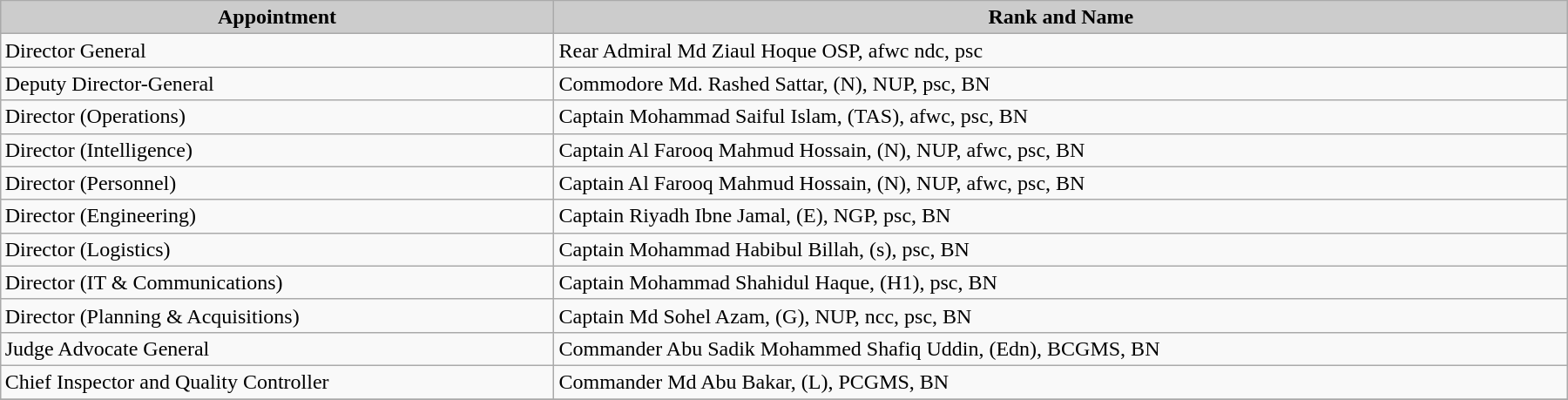<table class="wikitable" style="width:95%; margin:0 auto;">
<tr>
<th style="background:#ccc;">Appointment</th>
<th style="background:#ccc;">Rank and Name</th>
</tr>
<tr>
<td>Director General</td>
<td>Rear Admiral Md Ziaul Hoque OSP, afwc ndc, psc</td>
</tr>
<tr>
<td>Deputy Director-General</td>
<td>Commodore Md. Rashed Sattar, (N), NUP, psc, BN</td>
</tr>
<tr>
<td>Director (Operations)</td>
<td>Captain Mohammad Saiful Islam, (TAS), afwc, psc, BN</td>
</tr>
<tr>
<td>Director (Intelligence)</td>
<td>Captain Al Farooq Mahmud Hossain, (N), NUP, afwc, psc, BN</td>
</tr>
<tr>
<td>Director (Personnel)</td>
<td>Captain Al Farooq Mahmud Hossain, (N), NUP, afwc, psc, BN</td>
</tr>
<tr>
<td>Director (Engineering)</td>
<td>Captain Riyadh Ibne Jamal, (E), NGP, psc, BN</td>
</tr>
<tr>
<td>Director (Logistics)</td>
<td>Captain Mohammad Habibul Billah, (s), psc, BN</td>
</tr>
<tr>
<td>Director (IT & Communications)</td>
<td>Captain Mohammad Shahidul Haque, (H1), psc, BN</td>
</tr>
<tr>
<td>Director (Planning & Acquisitions)</td>
<td>Captain Md Sohel Azam, (G), NUP, ncc, psc, BN</td>
</tr>
<tr>
<td>Judge Advocate General</td>
<td>Commander Abu Sadik Mohammed Shafiq Uddin, (Edn), BCGMS, BN</td>
</tr>
<tr>
<td>Chief Inspector and Quality Controller</td>
<td>Commander Md Abu Bakar, (L), PCGMS, BN</td>
</tr>
<tr>
</tr>
</table>
